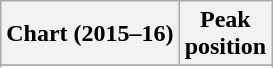<table class="wikitable sortable plainrowheaders">
<tr>
<th scope="col">Chart (2015–16)</th>
<th scope="col">Peak<br>position</th>
</tr>
<tr>
</tr>
<tr>
</tr>
<tr>
</tr>
<tr>
</tr>
</table>
